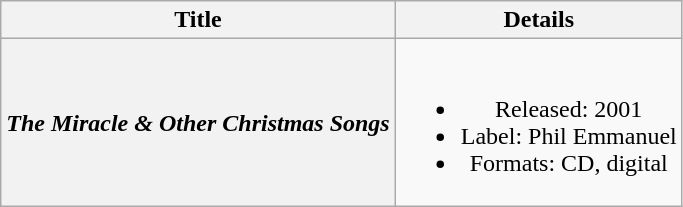<table class="wikitable plainrowheaders" style="text-align:center;" border="1">
<tr>
<th>Title</th>
<th>Details</th>
</tr>
<tr>
<th scope="row"><em>The Miracle & Other Christmas Songs</em></th>
<td><br><ul><li>Released: 2001</li><li>Label: Phil Emmanuel</li><li>Formats: CD, digital</li></ul></td>
</tr>
</table>
